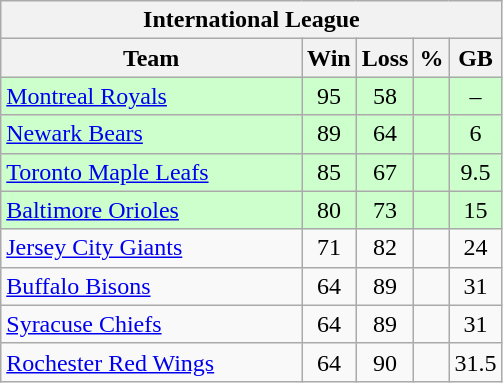<table class="wikitable">
<tr>
<th colspan="5">International League</th>
</tr>
<tr>
<th width="60%">Team</th>
<th>Win</th>
<th>Loss</th>
<th>%</th>
<th>GB</th>
</tr>
<tr align=center bgcolor=ccffcc>
<td align=left><a href='#'>Montreal Royals</a></td>
<td>95</td>
<td>58</td>
<td></td>
<td>–</td>
</tr>
<tr align=center bgcolor=ccffcc>
<td align=left><a href='#'>Newark Bears</a></td>
<td>89</td>
<td>64</td>
<td></td>
<td>6</td>
</tr>
<tr align=center bgcolor=ccffcc>
<td align=left><a href='#'>Toronto Maple Leafs</a></td>
<td>85</td>
<td>67</td>
<td></td>
<td>9.5</td>
</tr>
<tr align=center bgcolor=ccffcc>
<td align=left><a href='#'>Baltimore Orioles</a></td>
<td>80</td>
<td>73</td>
<td></td>
<td>15</td>
</tr>
<tr align=center>
<td align=left><a href='#'>Jersey City Giants</a></td>
<td>71</td>
<td>82</td>
<td></td>
<td>24</td>
</tr>
<tr align=center>
<td align=left><a href='#'>Buffalo Bisons</a></td>
<td>64</td>
<td>89</td>
<td></td>
<td>31</td>
</tr>
<tr align=center>
<td align=left><a href='#'>Syracuse Chiefs</a></td>
<td>64</td>
<td>89</td>
<td></td>
<td>31</td>
</tr>
<tr align=center>
<td align=left><a href='#'>Rochester Red Wings</a></td>
<td>64</td>
<td>90</td>
<td></td>
<td>31.5</td>
</tr>
</table>
